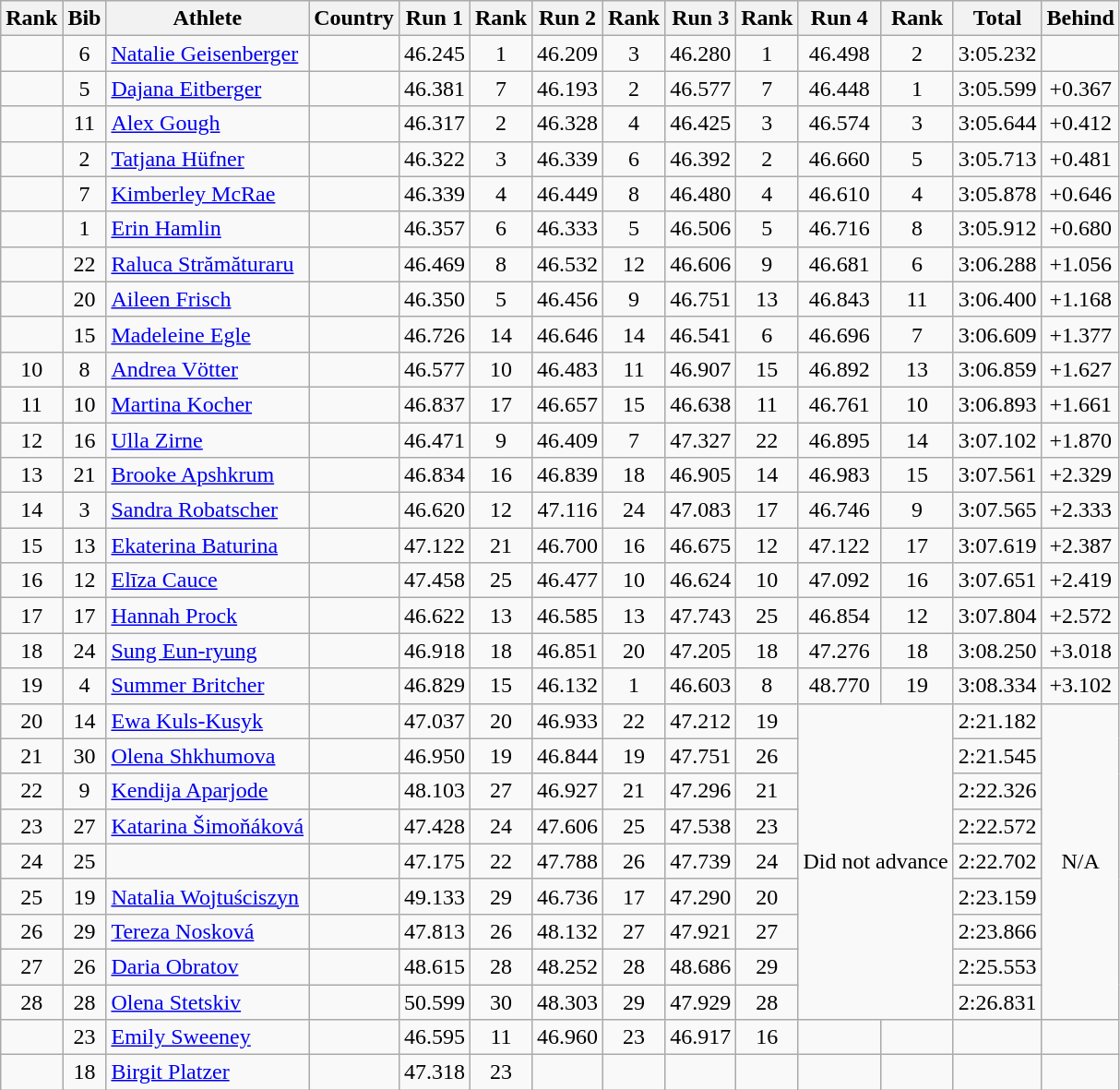<table class="wikitable sortable" style="text-align:center">
<tr bgcolor=efefef>
<th>Rank</th>
<th>Bib</th>
<th>Athlete</th>
<th>Country</th>
<th>Run 1</th>
<th>Rank</th>
<th>Run 2</th>
<th>Rank</th>
<th>Run 3</th>
<th>Rank</th>
<th>Run 4</th>
<th>Rank</th>
<th>Total</th>
<th>Behind</th>
</tr>
<tr>
<td></td>
<td>6</td>
<td align="left"><a href='#'>Natalie Geisenberger</a></td>
<td align=left></td>
<td>46.245</td>
<td>1</td>
<td>46.209</td>
<td>3</td>
<td>46.280</td>
<td>1</td>
<td>46.498</td>
<td>2</td>
<td>3:05.232</td>
<td></td>
</tr>
<tr>
<td></td>
<td>5</td>
<td align="left"><a href='#'>Dajana Eitberger</a></td>
<td align="left"></td>
<td>46.381</td>
<td>7</td>
<td>46.193</td>
<td>2</td>
<td>46.577</td>
<td>7</td>
<td>46.448</td>
<td>1</td>
<td>3:05.599</td>
<td>+0.367</td>
</tr>
<tr>
<td></td>
<td>11</td>
<td align="left"><a href='#'>Alex Gough</a></td>
<td align="left"></td>
<td>46.317</td>
<td>2</td>
<td>46.328</td>
<td>4</td>
<td>46.425</td>
<td>3</td>
<td>46.574</td>
<td>3</td>
<td>3:05.644</td>
<td>+0.412</td>
</tr>
<tr>
<td></td>
<td>2</td>
<td align="left"><a href='#'>Tatjana Hüfner</a></td>
<td align="left"></td>
<td>46.322</td>
<td>3</td>
<td>46.339</td>
<td>6</td>
<td>46.392</td>
<td>2</td>
<td>46.660</td>
<td>5</td>
<td>3:05.713</td>
<td>+0.481</td>
</tr>
<tr>
<td></td>
<td>7</td>
<td align="left"><a href='#'>Kimberley McRae</a></td>
<td align="left"></td>
<td>46.339</td>
<td>4</td>
<td>46.449</td>
<td>8</td>
<td>46.480</td>
<td>4</td>
<td>46.610</td>
<td>4</td>
<td>3:05.878</td>
<td>+0.646</td>
</tr>
<tr>
<td></td>
<td>1</td>
<td align="left"><a href='#'>Erin Hamlin</a></td>
<td align="left"></td>
<td>46.357</td>
<td>6</td>
<td>46.333</td>
<td>5</td>
<td>46.506</td>
<td>5</td>
<td>46.716</td>
<td>8</td>
<td>3:05.912</td>
<td>+0.680</td>
</tr>
<tr>
<td></td>
<td>22</td>
<td align="left"><a href='#'>Raluca Strămăturaru</a></td>
<td align="left"></td>
<td>46.469</td>
<td>8</td>
<td>46.532</td>
<td>12</td>
<td>46.606</td>
<td>9</td>
<td>46.681</td>
<td>6</td>
<td>3:06.288</td>
<td>+1.056</td>
</tr>
<tr>
<td></td>
<td>20</td>
<td align="left"><a href='#'>Aileen Frisch</a></td>
<td align="left"></td>
<td>46.350</td>
<td>5</td>
<td>46.456</td>
<td>9</td>
<td>46.751</td>
<td>13</td>
<td>46.843</td>
<td>11</td>
<td>3:06.400</td>
<td>+1.168</td>
</tr>
<tr>
<td></td>
<td>15</td>
<td align="left"><a href='#'>Madeleine Egle</a></td>
<td align="left"></td>
<td>46.726</td>
<td>14</td>
<td>46.646</td>
<td>14</td>
<td>46.541</td>
<td>6</td>
<td>46.696</td>
<td>7</td>
<td>3:06.609</td>
<td>+1.377</td>
</tr>
<tr>
<td>10</td>
<td>8</td>
<td align="left"><a href='#'>Andrea Vötter</a></td>
<td align="left"></td>
<td>46.577</td>
<td>10</td>
<td>46.483</td>
<td>11</td>
<td>46.907</td>
<td>15</td>
<td>46.892</td>
<td>13</td>
<td>3:06.859</td>
<td>+1.627</td>
</tr>
<tr>
<td>11</td>
<td>10</td>
<td align="left"><a href='#'>Martina Kocher</a></td>
<td align="left"></td>
<td>46.837</td>
<td>17</td>
<td>46.657</td>
<td>15</td>
<td>46.638</td>
<td>11</td>
<td>46.761</td>
<td>10</td>
<td>3:06.893</td>
<td>+1.661</td>
</tr>
<tr>
<td>12</td>
<td>16</td>
<td align="left"><a href='#'>Ulla Zirne</a></td>
<td align="left"></td>
<td>46.471</td>
<td>9</td>
<td>46.409</td>
<td>7</td>
<td>47.327</td>
<td>22</td>
<td>46.895</td>
<td>14</td>
<td>3:07.102</td>
<td>+1.870</td>
</tr>
<tr>
<td>13</td>
<td>21</td>
<td align="left"><a href='#'>Brooke Apshkrum</a></td>
<td align=left></td>
<td>46.834</td>
<td>16</td>
<td>46.839</td>
<td>18</td>
<td>46.905</td>
<td>14</td>
<td>46.983</td>
<td>15</td>
<td>3:07.561</td>
<td>+2.329</td>
</tr>
<tr>
<td>14</td>
<td>3</td>
<td align="left"><a href='#'>Sandra Robatscher</a></td>
<td align="left"></td>
<td>46.620</td>
<td>12</td>
<td>47.116</td>
<td>24</td>
<td>47.083</td>
<td>17</td>
<td>46.746</td>
<td>9</td>
<td>3:07.565</td>
<td>+2.333</td>
</tr>
<tr>
<td>15</td>
<td>13</td>
<td align="left"><a href='#'>Ekaterina Baturina</a></td>
<td align="left"></td>
<td>47.122</td>
<td>21</td>
<td>46.700</td>
<td>16</td>
<td>46.675</td>
<td>12</td>
<td>47.122</td>
<td>17</td>
<td>3:07.619</td>
<td>+2.387</td>
</tr>
<tr>
<td>16</td>
<td>12</td>
<td align="left"><a href='#'>Elīza Cauce</a></td>
<td align="left"></td>
<td>47.458</td>
<td>25</td>
<td>46.477</td>
<td>10</td>
<td>46.624</td>
<td>10</td>
<td>47.092</td>
<td>16</td>
<td>3:07.651</td>
<td>+2.419</td>
</tr>
<tr>
<td>17</td>
<td>17</td>
<td align="left"><a href='#'>Hannah Prock</a></td>
<td align="left"></td>
<td>46.622</td>
<td>13</td>
<td>46.585</td>
<td>13</td>
<td>47.743</td>
<td>25</td>
<td>46.854</td>
<td>12</td>
<td>3:07.804</td>
<td>+2.572</td>
</tr>
<tr>
<td>18</td>
<td>24</td>
<td align="left"><a href='#'>Sung Eun-ryung</a></td>
<td align=left></td>
<td>46.918</td>
<td>18</td>
<td>46.851</td>
<td>20</td>
<td>47.205</td>
<td>18</td>
<td>47.276</td>
<td>18</td>
<td>3:08.250</td>
<td>+3.018</td>
</tr>
<tr>
<td>19</td>
<td>4</td>
<td align="left"><a href='#'>Summer Britcher</a></td>
<td align="left"></td>
<td>46.829</td>
<td>15</td>
<td>46.132</td>
<td>1</td>
<td>46.603</td>
<td>8</td>
<td>48.770</td>
<td>19</td>
<td>3:08.334</td>
<td>+3.102</td>
</tr>
<tr>
<td>20</td>
<td>14</td>
<td align="left"><a href='#'>Ewa Kuls-Kusyk</a></td>
<td align="left"></td>
<td>47.037</td>
<td>20</td>
<td>46.933</td>
<td>22</td>
<td>47.212</td>
<td>19</td>
<td colspan="2" rowspan="9">Did not advance</td>
<td>2:21.182</td>
<td rowspan="9">N/A</td>
</tr>
<tr>
<td>21</td>
<td>30</td>
<td align="left"><a href='#'>Olena Shkhumova</a></td>
<td align=left></td>
<td>46.950</td>
<td>19</td>
<td>46.844</td>
<td>19</td>
<td>47.751</td>
<td>26</td>
<td>2:21.545</td>
</tr>
<tr>
<td>22</td>
<td>9</td>
<td align="left"><a href='#'>Kendija Aparjode</a></td>
<td align="left"></td>
<td>48.103</td>
<td>27</td>
<td>46.927</td>
<td>21</td>
<td>47.296</td>
<td>21</td>
<td>2:22.326</td>
</tr>
<tr>
<td>23</td>
<td>27</td>
<td align="left"><a href='#'>Katarina Šimoňáková</a></td>
<td align="left"></td>
<td>47.428</td>
<td>24</td>
<td>47.606</td>
<td>25</td>
<td>47.538</td>
<td>23</td>
<td>2:22.572</td>
</tr>
<tr>
<td>24</td>
<td>25</td>
<td align="left"></td>
<td align="left"></td>
<td>47.175</td>
<td>22</td>
<td>47.788</td>
<td>26</td>
<td>47.739</td>
<td>24</td>
<td>2:22.702</td>
</tr>
<tr>
<td>25</td>
<td>19</td>
<td align="left"><a href='#'>Natalia Wojtuściszyn</a></td>
<td align="left"></td>
<td>49.133</td>
<td>29</td>
<td>46.736</td>
<td>17</td>
<td>47.290</td>
<td>20</td>
<td>2:23.159</td>
</tr>
<tr>
<td>26</td>
<td>29</td>
<td align="left"><a href='#'>Tereza Nosková</a></td>
<td align="left"></td>
<td>47.813</td>
<td>26</td>
<td>48.132</td>
<td>27</td>
<td>47.921</td>
<td>27</td>
<td>2:23.866</td>
</tr>
<tr>
<td>27</td>
<td>26</td>
<td align="left"><a href='#'>Daria Obratov</a></td>
<td align="left"></td>
<td>48.615</td>
<td>28</td>
<td>48.252</td>
<td>28</td>
<td>48.686</td>
<td>29</td>
<td>2:25.553</td>
</tr>
<tr>
<td>28</td>
<td>28</td>
<td align="left"><a href='#'>Olena Stetskiv</a></td>
<td align=left></td>
<td>50.599</td>
<td>30</td>
<td>48.303</td>
<td>29</td>
<td>47.929</td>
<td>28</td>
<td>2:26.831</td>
</tr>
<tr>
<td></td>
<td>23</td>
<td align="left"><a href='#'>Emily Sweeney</a></td>
<td align="left"></td>
<td>46.595</td>
<td>11</td>
<td>46.960</td>
<td>23</td>
<td>46.917</td>
<td>16</td>
<td></td>
<td></td>
<td></td>
<td></td>
</tr>
<tr>
<td></td>
<td>18</td>
<td align="left"><a href='#'>Birgit Platzer</a></td>
<td align=left></td>
<td>47.318</td>
<td>23</td>
<td></td>
<td></td>
<td></td>
<td></td>
<td></td>
<td></td>
<td></td>
<td></td>
</tr>
</table>
